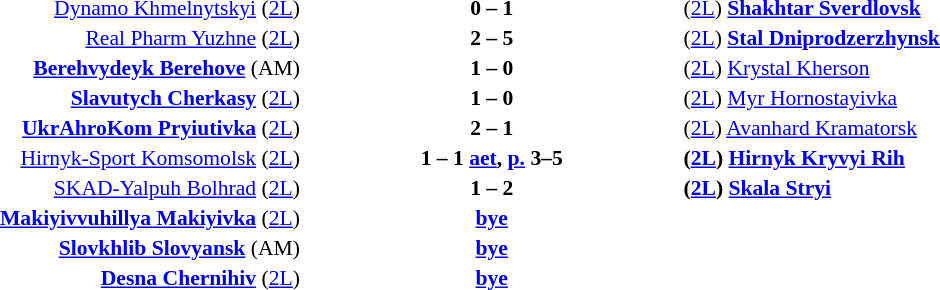<table width=100% cellspacing=1>
<tr>
<th width=27%></th>
<th width=20%></th>
<th width=27%></th>
<th></th>
</tr>
<tr style=font-size:90%>
<td align=right><a href='#'>Dynamo Khmelnytskyi</a> (<a href='#'>2L</a>)</td>
<td align=center><strong>0 – 1</strong></td>
<td>(<a href='#'>2L</a>) <strong><a href='#'>Shakhtar Sverdlovsk</a></strong></td>
<td></td>
</tr>
<tr style=font-size:90%>
<td align=right><a href='#'>Real Pharm Yuzhne</a> (<a href='#'>2L</a>)</td>
<td align=center><strong>2 – 5</strong></td>
<td>(<a href='#'>2L</a>) <strong><a href='#'>Stal Dniprodzerzhynsk</a></strong></td>
<td></td>
</tr>
<tr style=font-size:90%>
<td align=right><strong><a href='#'>Berehvydeyk Berehove</a></strong> (AM)</td>
<td align=center><strong>1 – 0</strong></td>
<td>(<a href='#'>2L</a>) <a href='#'>Krystal Kherson</a></td>
<td></td>
</tr>
<tr style=font-size:90%>
<td align=right><strong><a href='#'>Slavutych Cherkasy</a></strong> (<a href='#'>2L</a>)</td>
<td align=center><strong>1 – 0</strong></td>
<td>(<a href='#'>2L</a>) <a href='#'>Myr Hornostayivka</a></td>
<td></td>
</tr>
<tr style=font-size:90%>
<td align=right><strong><a href='#'>UkrAhroKom Pryiutivka</a></strong> (<a href='#'>2L</a>)</td>
<td align=center><strong>2 – 1</strong></td>
<td>(<a href='#'>2L</a>) <a href='#'>Avanhard Kramatorsk</a></td>
<td></td>
</tr>
<tr style=font-size:90%>
<td align=right><a href='#'>Hirnyk-Sport Komsomolsk</a> (<a href='#'>2L</a>)</td>
<td align=center><strong>1 – 1 <a href='#'>aet</a>, <a href='#'>p.</a> 3–5</strong></td>
<td><strong>(<a href='#'>2L</a>) <a href='#'>Hirnyk Kryvyi Rih</a></strong></td>
<td></td>
</tr>
<tr style=font-size:90%>
<td align=right><a href='#'>SKAD-Yalpuh Bolhrad</a> (<a href='#'>2L</a>)</td>
<td align=center><strong>1 – 2</strong></td>
<td><strong>(<a href='#'>2L</a>) <a href='#'>Skala Stryi</a></strong></td>
<td></td>
</tr>
<tr style=font-size:90%>
<td align=right><strong><a href='#'>Makiyivvuhillya Makiyivka</a></strong> (<a href='#'>2L</a>)</td>
<td align=center><strong><a href='#'>bye</a></strong></td>
<td></td>
<td></td>
</tr>
<tr style=font-size:90%>
<td align=right><strong><a href='#'>Slovkhlib Slovyansk</a></strong> (AM)</td>
<td align=center><strong><a href='#'>bye</a></strong></td>
<td></td>
<td></td>
</tr>
<tr style=font-size:90%>
<td align=right><strong><a href='#'>Desna Chernihiv</a></strong> (<a href='#'>2L</a>)</td>
<td align=center><strong><a href='#'>bye</a></strong></td>
<td></td>
<td></td>
</tr>
</table>
